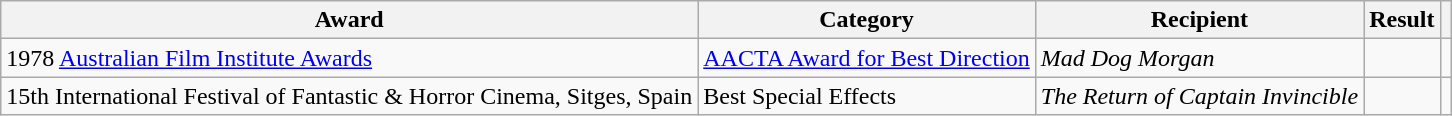<table class="wikitable unsortable plainrowheaders">
<tr>
<th scope="col">Award</th>
<th scope="col">Category</th>
<th scope="col">Recipient</th>
<th scope="col">Result</th>
<th scope="col"></th>
</tr>
<tr>
<td>1978 <a href='#'>Australian Film Institute Awards</a></td>
<td><a href='#'>AACTA Award for Best Direction</a></td>
<td><em>Mad Dog Morgan</em></td>
<td></td>
<td></td>
</tr>
<tr>
<td>15th International Festival of Fantastic & Horror Cinema, Sitges, Spain</td>
<td>Best Special Effects</td>
<td><em>The Return of Captain Invincible</em></td>
<td></td>
<td></td>
</tr>
</table>
